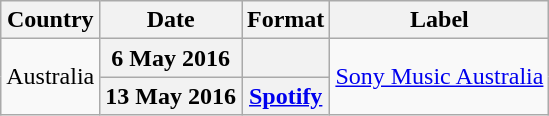<table class="wikitable plainrowheaders">
<tr>
<th scope="col">Country</th>
<th scope="col">Date</th>
<th scope="col">Format</th>
<th scope="col">Label</th>
</tr>
<tr>
<td rowspan="2">Australia</td>
<th scope="row">6 May 2016</th>
<th scope="row"></th>
<td rowspan="2"><a href='#'>Sony Music Australia</a></td>
</tr>
<tr>
<th scope="row">13 May 2016</th>
<th scope="row"><a href='#'>Spotify</a></th>
</tr>
</table>
